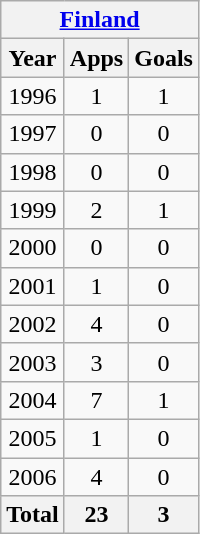<table class=wikitable style=text-align:center>
<tr>
<th colspan=4><a href='#'>Finland</a></th>
</tr>
<tr>
<th>Year</th>
<th>Apps</th>
<th>Goals</th>
</tr>
<tr>
<td>1996</td>
<td>1</td>
<td>1</td>
</tr>
<tr>
<td>1997</td>
<td>0</td>
<td>0</td>
</tr>
<tr>
<td>1998</td>
<td>0</td>
<td>0</td>
</tr>
<tr>
<td>1999</td>
<td>2</td>
<td>1</td>
</tr>
<tr>
<td>2000</td>
<td>0</td>
<td>0</td>
</tr>
<tr>
<td>2001</td>
<td>1</td>
<td>0</td>
</tr>
<tr>
<td>2002</td>
<td>4</td>
<td>0</td>
</tr>
<tr>
<td>2003</td>
<td>3</td>
<td>0</td>
</tr>
<tr>
<td>2004</td>
<td>7</td>
<td>1</td>
</tr>
<tr>
<td>2005</td>
<td>1</td>
<td>0</td>
</tr>
<tr>
<td>2006</td>
<td>4</td>
<td>0</td>
</tr>
<tr>
<th colspan=1>Total</th>
<th>23</th>
<th>3</th>
</tr>
</table>
